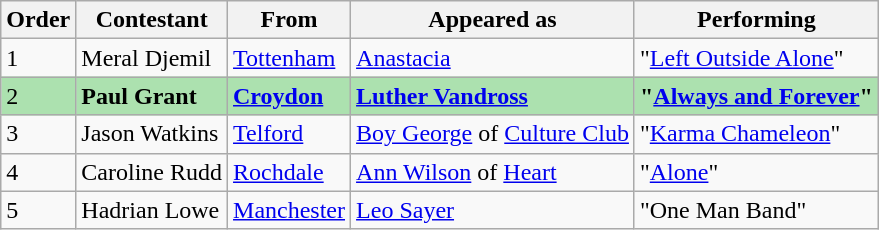<table class="wikitable">
<tr>
<th>Order</th>
<th>Contestant</th>
<th>From</th>
<th>Appeared as</th>
<th>Performing</th>
</tr>
<tr>
<td>1</td>
<td>Meral Djemil</td>
<td><a href='#'>Tottenham</a></td>
<td><a href='#'>Anastacia</a></td>
<td>"<a href='#'>Left Outside Alone</a>"</td>
</tr>
<tr style="background:#ACE1AF;">
<td>2</td>
<td><strong>Paul Grant</strong></td>
<td><strong><a href='#'>Croydon</a></strong></td>
<td><strong><a href='#'>Luther Vandross</a></strong></td>
<td><strong>"<a href='#'>Always and Forever</a>"</strong></td>
</tr>
<tr>
<td>3</td>
<td>Jason Watkins</td>
<td><a href='#'>Telford</a></td>
<td><a href='#'>Boy George</a> of <a href='#'>Culture Club</a></td>
<td>"<a href='#'>Karma Chameleon</a>"</td>
</tr>
<tr>
<td>4</td>
<td>Caroline Rudd</td>
<td><a href='#'>Rochdale</a></td>
<td><a href='#'>Ann Wilson</a> of <a href='#'>Heart</a></td>
<td>"<a href='#'>Alone</a>"</td>
</tr>
<tr>
<td>5</td>
<td>Hadrian Lowe</td>
<td><a href='#'>Manchester</a></td>
<td><a href='#'>Leo Sayer</a></td>
<td>"One Man Band"</td>
</tr>
</table>
